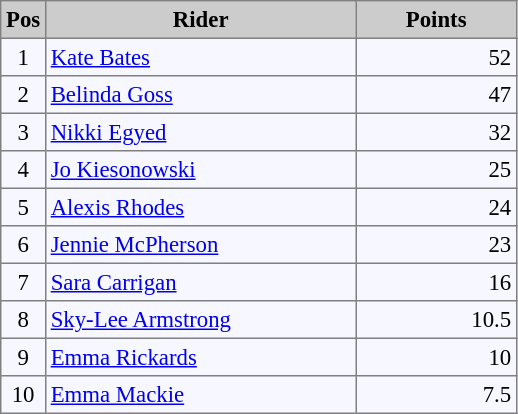<table bgcolor="#f7f8ff" cellpadding="3" cellspacing="0" border="1" style="font-size: 95%; border: gray solid 1px; border-collapse: collapse;">
<tr bgcolor="#CCCCCC">
<td align="center" width="20"><strong>Pos</strong></td>
<td align="center" width="200"><strong>Rider</strong></td>
<td align="center" width="100"><strong>Points</strong></td>
</tr>
<tr valign=top>
<td align=center>1</td>
<td><a href='#'>Kate Bates</a></td>
<td align=right>52</td>
</tr>
<tr valign=top>
<td align=center>2</td>
<td><a href='#'>Belinda Goss</a></td>
<td align=right>47</td>
</tr>
<tr valign=top>
<td align=center>3</td>
<td><a href='#'>Nikki Egyed</a></td>
<td align=right>32</td>
</tr>
<tr valign=top>
<td align=center>4</td>
<td><a href='#'>Jo Kiesonowski</a></td>
<td align=right>25</td>
</tr>
<tr valign=top>
<td align=center>5</td>
<td><a href='#'>Alexis Rhodes</a></td>
<td align=right>24</td>
</tr>
<tr valign=top>
<td align=center>6</td>
<td><a href='#'>Jennie McPherson</a></td>
<td align=right>23</td>
</tr>
<tr valign=top>
<td align=center>7</td>
<td><a href='#'>Sara Carrigan</a></td>
<td align=right>16</td>
</tr>
<tr valign=top>
<td align=center>8</td>
<td><a href='#'>Sky-Lee Armstrong</a></td>
<td align=right>10.5</td>
</tr>
<tr valign=top>
<td align=center>9</td>
<td><a href='#'>Emma Rickards</a></td>
<td align=right>10</td>
</tr>
<tr valign=top>
<td align=center>10</td>
<td><a href='#'>Emma Mackie</a></td>
<td align=right>7.5</td>
</tr>
</table>
